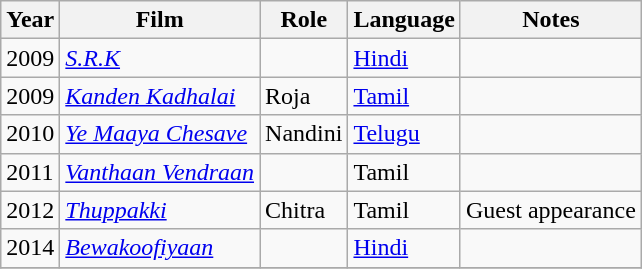<table class="wikitable sortable">
<tr>
<th>Year</th>
<th>Film</th>
<th>Role</th>
<th>Language</th>
<th class="unsortable">Notes</th>
</tr>
<tr>
<td>2009</td>
<td><em><a href='#'>S.R.K</a></em></td>
<td></td>
<td><a href='#'>Hindi</a></td>
<td></td>
</tr>
<tr>
<td>2009</td>
<td><em><a href='#'>Kanden Kadhalai</a></em></td>
<td>Roja</td>
<td><a href='#'>Tamil</a></td>
<td></td>
</tr>
<tr>
<td>2010</td>
<td><em><a href='#'>Ye Maaya Chesave</a></em></td>
<td>Nandini</td>
<td><a href='#'>Telugu</a></td>
<td></td>
</tr>
<tr>
<td>2011</td>
<td><em><a href='#'>Vanthaan Vendraan</a></em></td>
<td></td>
<td>Tamil</td>
<td></td>
</tr>
<tr>
<td>2012</td>
<td><em><a href='#'>Thuppakki</a></em></td>
<td>Chitra</td>
<td>Tamil</td>
<td>Guest appearance</td>
</tr>
<tr>
<td>2014</td>
<td><em><a href='#'>Bewakoofiyaan</a></em></td>
<td></td>
<td><a href='#'>Hindi</a></td>
<td></td>
</tr>
<tr>
</tr>
</table>
